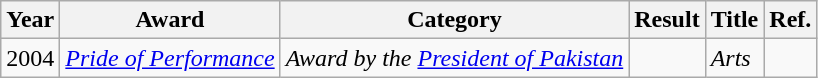<table class="wikitable">
<tr>
<th>Year</th>
<th>Award</th>
<th>Category</th>
<th>Result</th>
<th>Title</th>
<th>Ref.</th>
</tr>
<tr>
<td>2004</td>
<td><em><a href='#'>Pride of Performance</a></em></td>
<td><em>Award by the <a href='#'>President of Pakistan</a></em></td>
<td></td>
<td><em>Arts</em></td>
<td></td>
</tr>
</table>
